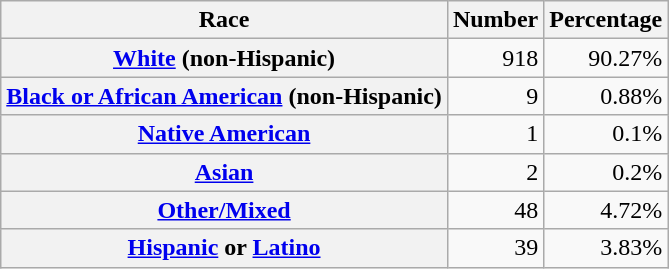<table class="wikitable" style="text-align:right">
<tr>
<th scope="col">Race</th>
<th scope="col">Number</th>
<th scope="col">Percentage</th>
</tr>
<tr>
<th scope="row"><a href='#'>White</a> (non-Hispanic)</th>
<td>918</td>
<td>90.27%</td>
</tr>
<tr>
<th scope="row"><a href='#'>Black or African American</a> (non-Hispanic)</th>
<td>9</td>
<td>0.88%</td>
</tr>
<tr>
<th scope="row"><a href='#'>Native American</a></th>
<td>1</td>
<td>0.1%</td>
</tr>
<tr>
<th scope="row"><a href='#'>Asian</a></th>
<td>2</td>
<td>0.2%</td>
</tr>
<tr>
<th scope="row"><a href='#'>Other/Mixed</a></th>
<td>48</td>
<td>4.72%</td>
</tr>
<tr>
<th scope="row"><a href='#'>Hispanic</a> or <a href='#'>Latino</a></th>
<td>39</td>
<td>3.83%</td>
</tr>
</table>
